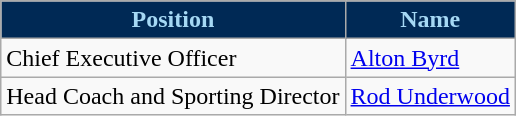<table class="wikitable sortable">
<tr>
<th style="background:#002955; color:#A5D8F4;" scope="col">Position</th>
<th style="background:#002955; color:#A5D8F4;" scope="col">Name</th>
</tr>
<tr>
<td>Chief Executive Officer</td>
<td> <a href='#'>Alton Byrd</a></td>
</tr>
<tr>
<td>Head Coach and Sporting Director</td>
<td> <a href='#'>Rod Underwood</a></td>
</tr>
</table>
